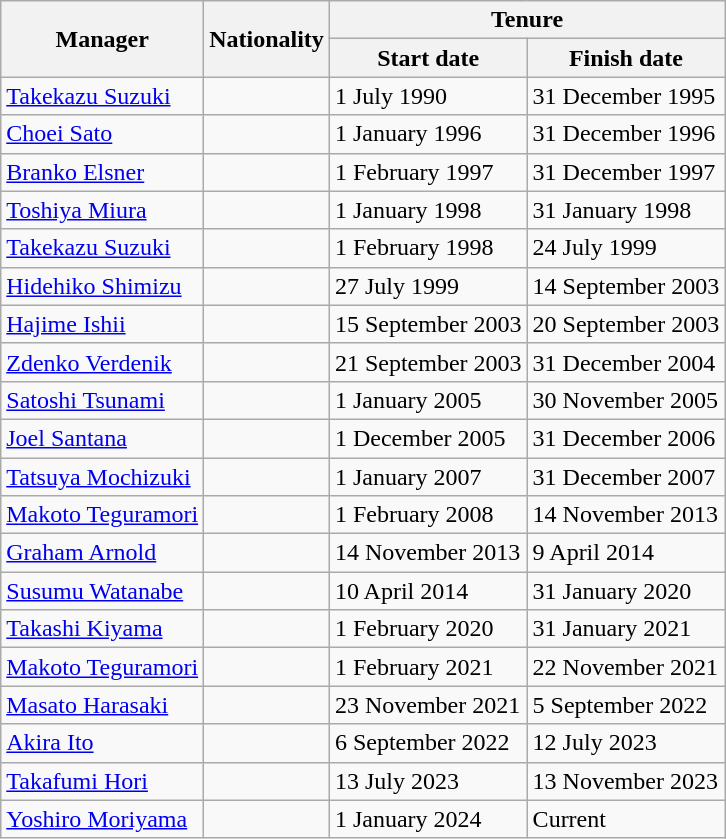<table class="wikitable">
<tr>
<th rowspan="2">Manager</th>
<th rowspan="2">Nationality</th>
<th colspan="2">Tenure </th>
</tr>
<tr>
<th>Start date</th>
<th>Finish date </th>
</tr>
<tr>
<td><a href='#'>Takekazu Suzuki</a></td>
<td></td>
<td>1 July 1990</td>
<td>31 December 1995<br></td>
</tr>
<tr>
<td><a href='#'>Choei Sato</a></td>
<td></td>
<td>1 January 1996</td>
<td>31 December 1996<br></td>
</tr>
<tr>
<td><a href='#'>Branko Elsner</a></td>
<td></td>
<td>1 February 1997</td>
<td>31 December 1997<br></td>
</tr>
<tr>
<td><a href='#'>Toshiya Miura</a></td>
<td></td>
<td>1 January 1998</td>
<td>31 January 1998<br></td>
</tr>
<tr>
<td><a href='#'>Takekazu Suzuki</a></td>
<td></td>
<td>1 February 1998</td>
<td>24 July 1999<br></td>
</tr>
<tr>
<td><a href='#'>Hidehiko Shimizu</a></td>
<td></td>
<td>27 July 1999</td>
<td>14 September 2003<br></td>
</tr>
<tr>
<td><a href='#'>Hajime Ishii</a></td>
<td></td>
<td>15 September 2003</td>
<td>20 September 2003<br></td>
</tr>
<tr>
<td><a href='#'>Zdenko Verdenik</a></td>
<td></td>
<td>21 September 2003</td>
<td>31 December 2004<br></td>
</tr>
<tr>
<td><a href='#'>Satoshi Tsunami</a></td>
<td></td>
<td>1 January 2005</td>
<td>30 November 2005<br></td>
</tr>
<tr>
<td><a href='#'>Joel Santana</a></td>
<td></td>
<td>1 December 2005</td>
<td>31 December 2006<br></td>
</tr>
<tr>
<td><a href='#'>Tatsuya Mochizuki</a></td>
<td></td>
<td>1 January 2007</td>
<td>31 December 2007<br></td>
</tr>
<tr>
<td><a href='#'>Makoto Teguramori</a></td>
<td></td>
<td>1 February 2008</td>
<td>14 November 2013<br></td>
</tr>
<tr>
<td><a href='#'>Graham Arnold</a></td>
<td></td>
<td>14 November 2013</td>
<td>9 April 2014<br></td>
</tr>
<tr>
<td><a href='#'>Susumu Watanabe</a></td>
<td></td>
<td>10 April 2014</td>
<td>31 January 2020<br></td>
</tr>
<tr>
<td><a href='#'>Takashi Kiyama</a></td>
<td></td>
<td>1 February 2020</td>
<td>31 January 2021<br></td>
</tr>
<tr>
<td><a href='#'>Makoto Teguramori</a></td>
<td></td>
<td>1 February 2021</td>
<td>22 November 2021<br></td>
</tr>
<tr>
<td><a href='#'>Masato Harasaki</a></td>
<td></td>
<td>23 November 2021</td>
<td>5 September 2022<br></td>
</tr>
<tr>
<td><a href='#'>Akira Ito</a></td>
<td></td>
<td>6 September 2022</td>
<td>12 July 2023<br></td>
</tr>
<tr>
<td><a href='#'>Takafumi Hori</a></td>
<td></td>
<td>13 July 2023</td>
<td>13 November 2023<br></td>
</tr>
<tr>
<td><a href='#'>Yoshiro Moriyama</a></td>
<td></td>
<td>1 January 2024</td>
<td>Current<br></td>
</tr>
</table>
